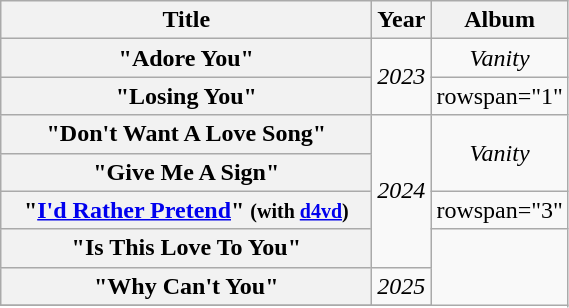<table class="wikitable plainrowheaders" style="text-align:center;">
<tr>
<th scope="col" style="width:15em;">Title</th>
<th scope="col">Year</th>
<th scope="col">Album</th>
</tr>
<tr>
<th scope="row">"Adore You"</th>
<td rowspan="2"><em>2023</em></td>
<td rowspan="1"><em>Vanity</em></td>
</tr>
<tr>
<th scope="row">"Losing You"</th>
<td>rowspan="1" </td>
</tr>
<tr>
<th scope="row">"Don't Want A Love Song"</th>
<td rowspan="4"><em>2024</em></td>
<td rowspan="2"><em>Vanity</em></td>
</tr>
<tr>
<th scope="row">"Give Me A Sign"</th>
</tr>
<tr>
<th scope="row">"<a href='#'>I'd Rather Pretend</a>" <small>(with <a href='#'>d4vd</a>)</small></th>
<td>rowspan="3" </td>
</tr>
<tr>
<th scope="row">"Is This Love To You"</th>
</tr>
<tr>
<th scope="row">"Why Can't You"</th>
<td rowspan="1"><em>2025</em></td>
</tr>
<tr>
</tr>
</table>
